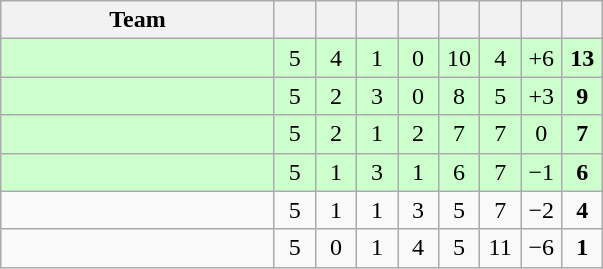<table class="wikitable" style="text-align: center;">
<tr>
<th width=175>Team</th>
<th width=20></th>
<th width=20></th>
<th width=20></th>
<th width=20></th>
<th width=20></th>
<th width=20></th>
<th width=20></th>
<th width=20></th>
</tr>
<tr style="background:#ccffcc;">
<td align=left></td>
<td>5</td>
<td>4</td>
<td>1</td>
<td>0</td>
<td>10</td>
<td>4</td>
<td>+6</td>
<td><strong>13</strong></td>
</tr>
<tr style="background:#ccffcc;">
<td align=left></td>
<td>5</td>
<td>2</td>
<td>3</td>
<td>0</td>
<td>8</td>
<td>5</td>
<td>+3</td>
<td><strong>9</strong></td>
</tr>
<tr style="background:#ccffcc;">
<td align=left></td>
<td>5</td>
<td>2</td>
<td>1</td>
<td>2</td>
<td>7</td>
<td>7</td>
<td>0</td>
<td><strong>7</strong></td>
</tr>
<tr style="background:#ccffcc;">
<td align=left></td>
<td>5</td>
<td>1</td>
<td>3</td>
<td>1</td>
<td>6</td>
<td>7</td>
<td>−1</td>
<td><strong>6</strong></td>
</tr>
<tr>
<td align=left></td>
<td>5</td>
<td>1</td>
<td>1</td>
<td>3</td>
<td>5</td>
<td>7</td>
<td>−2</td>
<td><strong>4</strong></td>
</tr>
<tr>
<td align=left></td>
<td>5</td>
<td>0</td>
<td>1</td>
<td>4</td>
<td>5</td>
<td>11</td>
<td>−6</td>
<td><strong>1</strong></td>
</tr>
</table>
